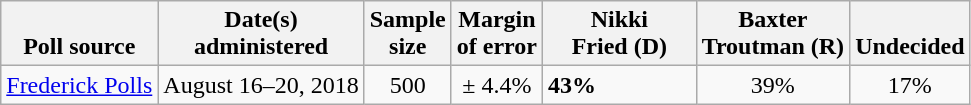<table class="wikitable">
<tr valign=bottom>
<th>Poll source</th>
<th>Date(s)<br>administered</th>
<th>Sample<br>size</th>
<th>Margin<br>of error</th>
<th style="width:95px;">Nikki<br>Fried (D)</th>
<th style="width:95px;">Baxter<br>Troutman (R)</th>
<th>Undecided</th>
</tr>
<tr>
<td><a href='#'>Frederick Polls</a></td>
<td align=center>August 16–20, 2018</td>
<td align=center>500</td>
<td align=center>± 4.4%</td>
<td><strong>43%</strong></td>
<td align=center>39%</td>
<td align=center>17%</td>
</tr>
</table>
